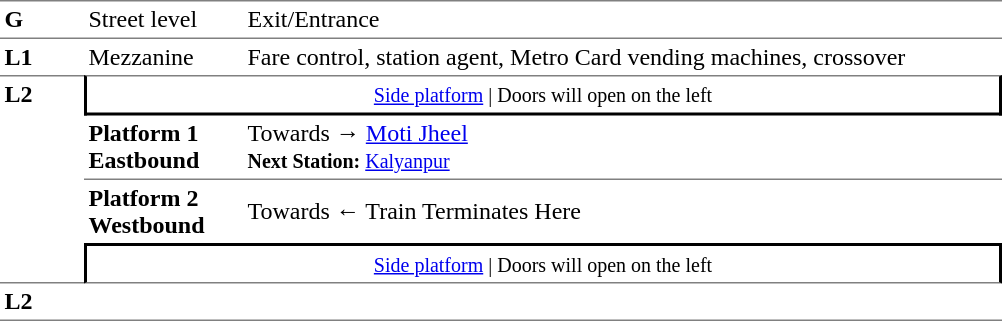<table table border=0 cellspacing=0 cellpadding=3>
<tr>
<td style="border-bottom:solid 1px gray;border-top:solid 1px gray;" width=50 valign=top><strong>G</strong></td>
<td style="border-top:solid 1px gray;border-bottom:solid 1px gray;" width=100 valign=top>Street level</td>
<td style="border-top:solid 1px gray;border-bottom:solid 1px gray;" width=500 valign=top>Exit/Entrance</td>
</tr>
<tr>
<td valign=top><strong>L1</strong></td>
<td valign=top>Mezzanine</td>
<td valign=top>Fare control, station agent, Metro Card vending machines, crossover<br></td>
</tr>
<tr>
<td style="border-top:solid 1px gray;border-bottom:solid 1px gray;" width=50 rowspan=4 valign=top><strong>L2</strong></td>
<td style="border-top:solid 1px gray;border-right:solid 2px black;border-left:solid 2px black;border-bottom:solid 2px black;text-align:center;" colspan=2><small><a href='#'>Side platform</a> | Doors will open on the left </small></td>
</tr>
<tr>
<td style="border-bottom:solid 1px gray;" width=100><span><strong>Platform 1</strong><br><strong>Eastbound</strong></span></td>
<td style="border-bottom:solid 1px gray;" width=500>Towards → <a href='#'>Moti Jheel</a><br><small><strong>Next Station:</strong> <a href='#'>Kalyanpur</a></small></td>
</tr>
<tr>
<td><span><strong>Platform 2</strong><br><strong>Westbound</strong></span></td>
<td>Towards ← Train Terminates Here</td>
</tr>
<tr>
<td style="border-top:solid 2px black;border-right:solid 2px black;border-left:solid 2px black;border-bottom:solid 1px gray;" colspan=2  align=center><small><a href='#'>Side platform</a> | Doors will open on the left </small></td>
</tr>
<tr>
<td style="border-bottom:solid 1px gray;" width=50 rowspan=2 valign=top><strong>L2</strong></td>
<td style="border-bottom:solid 1px gray;" width=100></td>
<td style="border-bottom:solid 1px gray;" width=500></td>
</tr>
<tr>
</tr>
</table>
